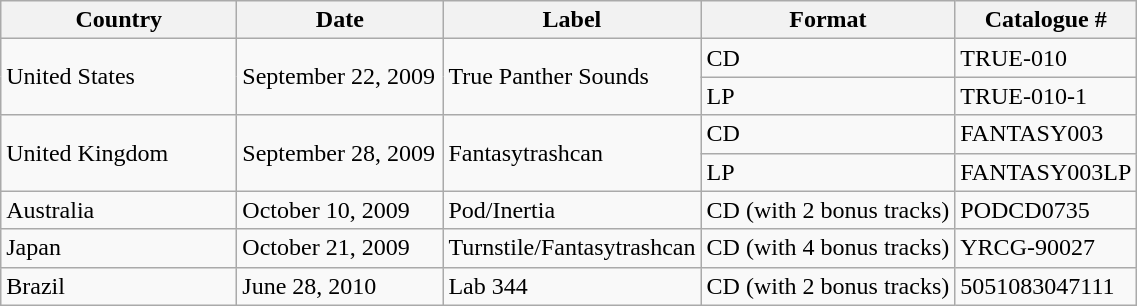<table class="wikitable">
<tr>
<th style="width:150px;">Country</th>
<th style="width:130px;">Date</th>
<th style="width:120px;">Label</th>
<th>Format</th>
<th>Catalogue #</th>
</tr>
<tr>
<td rowspan="2">United States</td>
<td rowspan="2">September 22, 2009</td>
<td rowspan="2">True Panther Sounds</td>
<td>CD</td>
<td>TRUE-010</td>
</tr>
<tr>
<td>LP</td>
<td>TRUE-010-1</td>
</tr>
<tr>
<td rowspan="2">United Kingdom</td>
<td rowspan="2">September 28, 2009</td>
<td rowspan="2">Fantasytrashcan</td>
<td>CD</td>
<td>FANTASY003</td>
</tr>
<tr>
<td>LP</td>
<td>FANTASY003LP</td>
</tr>
<tr>
<td>Australia</td>
<td>October 10, 2009</td>
<td>Pod/Inertia</td>
<td>CD (with 2 bonus tracks)</td>
<td>PODCD0735</td>
</tr>
<tr>
<td>Japan</td>
<td>October 21, 2009</td>
<td>Turnstile/Fantasytrashcan</td>
<td>CD (with 4 bonus tracks)</td>
<td>YRCG-90027</td>
</tr>
<tr>
<td>Brazil</td>
<td>June 28, 2010</td>
<td>Lab 344</td>
<td>CD (with 2 bonus tracks)</td>
<td>5051083047111</td>
</tr>
</table>
